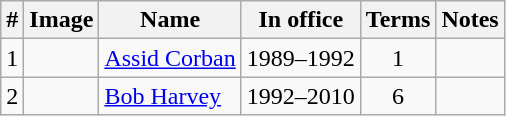<table class="wikitable">
<tr>
<th>#</th>
<th>Image</th>
<th>Name</th>
<th>In office</th>
<th>Terms</th>
<th>Notes</th>
</tr>
<tr>
<td>1</td>
<td></td>
<td><a href='#'>Assid Corban</a></td>
<td align=center>1989–1992</td>
<td align=center>1</td>
<td></td>
</tr>
<tr>
<td>2</td>
<td></td>
<td><a href='#'>Bob Harvey</a></td>
<td align=center>1992–2010</td>
<td align=center>6</td>
<td></td>
</tr>
</table>
